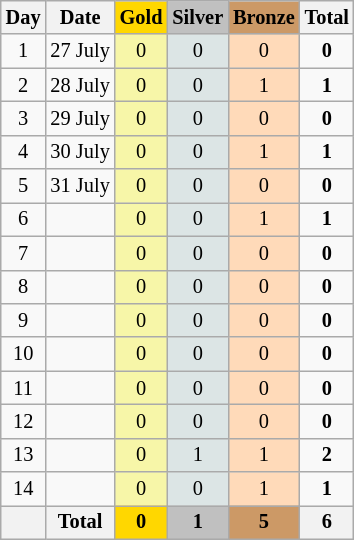<table class="wikitable sortable collapsible" style="font-size:85%; text-align:center;">
<tr>
<th>Day</th>
<th>Date</th>
<th style="background-color:gold;">Gold</th>
<th style="background-color:silver;">Silver</th>
<th style="background-color:#c96;">Bronze</th>
<th>Total</th>
</tr>
<tr>
<td>1</td>
<td>27 July</td>
<td style="background:#F7F6A8">0</td>
<td style="background:#DCE5E5">0</td>
<td style="background:#FFDAB9">0</td>
<td><strong>0</strong></td>
</tr>
<tr>
<td>2</td>
<td>28 July</td>
<td style="background:#F7F6A8">0</td>
<td style="background:#DCE5E5">0</td>
<td style="background:#FFDAB9">1</td>
<td><strong>1</strong></td>
</tr>
<tr>
<td>3</td>
<td>29 July</td>
<td style="background:#F7F6A8">0</td>
<td style="background:#DCE5E5">0</td>
<td style="background:#FFDAB9">0</td>
<td><strong>0</strong></td>
</tr>
<tr>
<td>4</td>
<td>30 July</td>
<td style="background:#F7F6A8">0</td>
<td style="background:#DCE5E5">0</td>
<td style="background:#FFDAB9">1</td>
<td><strong>1</strong></td>
</tr>
<tr>
<td>5</td>
<td>31 July</td>
<td style="background:#F7F6A8">0</td>
<td style="background:#DCE5E5">0</td>
<td style="background:#FFDAB9">0</td>
<td><strong>0</strong></td>
</tr>
<tr>
<td>6</td>
<td></td>
<td style="background:#F7F6A8">0</td>
<td style="background:#DCE5E5">0</td>
<td style="background:#FFDAB9">1</td>
<td><strong>1</strong></td>
</tr>
<tr>
<td>7</td>
<td></td>
<td style="background:#F7F6A8">0</td>
<td style="background:#DCE5E5">0</td>
<td style="background:#FFDAB9">0</td>
<td><strong>0</strong></td>
</tr>
<tr>
<td>8</td>
<td></td>
<td style="background:#F7F6A8">0</td>
<td style="background:#DCE5E5">0</td>
<td style="background:#FFDAB9">0</td>
<td><strong>0</strong></td>
</tr>
<tr>
<td>9</td>
<td></td>
<td style="background:#F7F6A8">0</td>
<td style="background:#DCE5E5">0</td>
<td style="background:#FFDAB9">0</td>
<td><strong>0</strong></td>
</tr>
<tr>
<td>10</td>
<td></td>
<td style="background:#F7F6A8">0</td>
<td style="background:#DCE5E5">0</td>
<td style="background:#FFDAB9">0</td>
<td><strong>0</strong></td>
</tr>
<tr>
<td>11</td>
<td></td>
<td style="background:#F7F6A8">0</td>
<td style="background:#DCE5E5">0</td>
<td style="background:#FFDAB9">0</td>
<td><strong>0</strong></td>
</tr>
<tr>
<td>12</td>
<td></td>
<td style="background:#F7F6A8">0</td>
<td style="background:#DCE5E5">0</td>
<td style="background:#FFDAB9">0</td>
<td><strong>0</strong></td>
</tr>
<tr>
<td>13</td>
<td></td>
<td style="background:#F7F6A8">0</td>
<td style="background:#DCE5E5">1</td>
<td style="background:#FFDAB9">1</td>
<td><strong>2</strong></td>
</tr>
<tr>
<td>14</td>
<td></td>
<td style="background:#F7F6A8">0</td>
<td style="background:#DCE5E5">0</td>
<td style="background:#FFDAB9">1</td>
<td><strong>1</strong></td>
</tr>
<tr>
<th></th>
<th>Total</th>
<th style="background:gold;">0</th>
<th style="background:silver;">1</th>
<th style="background:#c96;">5</th>
<th>6</th>
</tr>
</table>
